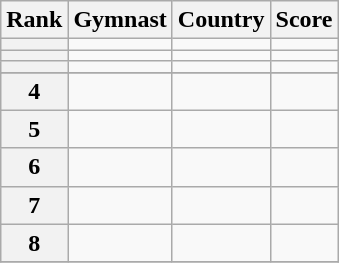<table class="wikitable sortable">
<tr>
<th>Rank</th>
<th>Gymnast</th>
<th>Country</th>
<th>Score</th>
</tr>
<tr>
<th></th>
<td></td>
<td></td>
<td></td>
</tr>
<tr>
<th></th>
<td></td>
<td></td>
<td></td>
</tr>
<tr>
<th></th>
<td></td>
<td></td>
<td></td>
</tr>
<tr>
</tr>
<tr>
<th>4</th>
<td></td>
<td></td>
<td></td>
</tr>
<tr>
<th>5</th>
<td></td>
<td></td>
<td></td>
</tr>
<tr>
<th>6</th>
<td></td>
<td></td>
<td></td>
</tr>
<tr>
<th>7</th>
<td></td>
<td></td>
<td></td>
</tr>
<tr>
<th>8</th>
<td></td>
<td></td>
<td></td>
</tr>
<tr>
</tr>
</table>
